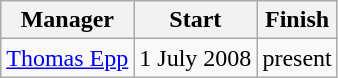<table class="wikitable">
<tr>
<th>Manager</th>
<th>Start</th>
<th>Finish</th>
</tr>
<tr align="center">
<td align="left"><a href='#'>Thomas Epp</a></td>
<td>1 July 2008</td>
<td>present</td>
</tr>
</table>
